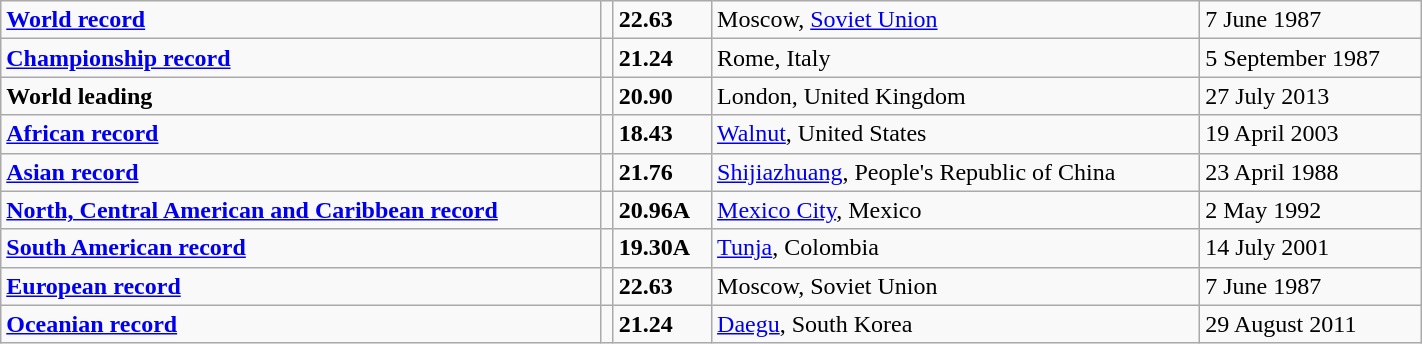<table class="wikitable" width=75%>
<tr>
<td><strong><a href='#'>World record</a></strong></td>
<td></td>
<td><strong>22.63</strong></td>
<td>Moscow, <a href='#'>Soviet Union</a></td>
<td>7 June 1987</td>
</tr>
<tr>
<td><strong><a href='#'>Championship record</a></strong></td>
<td></td>
<td><strong>21.24</strong></td>
<td>Rome, Italy</td>
<td>5 September 1987</td>
</tr>
<tr>
<td><strong>World leading</strong></td>
<td></td>
<td><strong>20.90</strong></td>
<td>London, United Kingdom</td>
<td>27 July 2013</td>
</tr>
<tr>
<td><strong><a href='#'>African record</a></strong></td>
<td></td>
<td><strong>18.43</strong></td>
<td><a href='#'>Walnut</a>, United States</td>
<td>19 April 2003</td>
</tr>
<tr>
<td><strong><a href='#'>Asian record</a></strong></td>
<td></td>
<td><strong>21.76</strong></td>
<td><a href='#'>Shijiazhuang</a>, People's Republic of China</td>
<td>23 April 1988</td>
</tr>
<tr>
<td><strong><a href='#'>North, Central American and Caribbean record</a></strong></td>
<td></td>
<td><strong>20.96A</strong></td>
<td><a href='#'>Mexico City</a>, Mexico</td>
<td>2 May 1992</td>
</tr>
<tr>
<td><strong><a href='#'>South American record</a></strong></td>
<td></td>
<td><strong>19.30A</strong></td>
<td><a href='#'>Tunja</a>, Colombia</td>
<td>14 July 2001</td>
</tr>
<tr>
<td><strong><a href='#'>European record</a></strong></td>
<td></td>
<td><strong>22.63</strong></td>
<td>Moscow, Soviet Union</td>
<td>7 June 1987</td>
</tr>
<tr>
<td><strong><a href='#'>Oceanian record</a></strong></td>
<td></td>
<td><strong>21.24</strong></td>
<td><a href='#'>Daegu</a>, South Korea</td>
<td>29 August 2011</td>
</tr>
</table>
